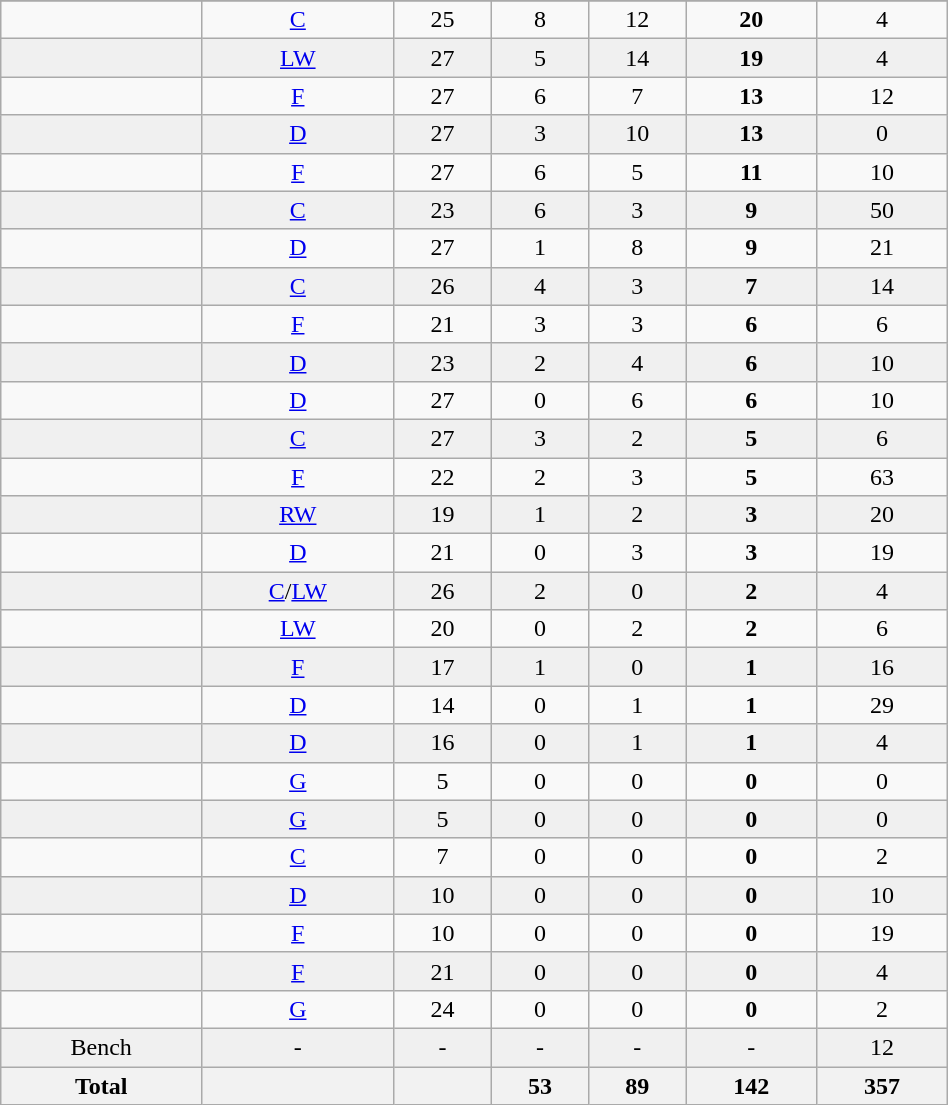<table class="wikitable sortable" width ="50%">
<tr align="center">
</tr>
<tr align="center" bgcolor="">
<td></td>
<td><a href='#'>C</a></td>
<td>25</td>
<td>8</td>
<td>12</td>
<td><strong>20</strong></td>
<td>4</td>
</tr>
<tr align="center" bgcolor="f0f0f0">
<td></td>
<td><a href='#'>LW</a></td>
<td>27</td>
<td>5</td>
<td>14</td>
<td><strong>19</strong></td>
<td>4</td>
</tr>
<tr align="center" bgcolor="">
<td></td>
<td><a href='#'>F</a></td>
<td>27</td>
<td>6</td>
<td>7</td>
<td><strong>13</strong></td>
<td>12</td>
</tr>
<tr align="center" bgcolor="f0f0f0">
<td></td>
<td><a href='#'>D</a></td>
<td>27</td>
<td>3</td>
<td>10</td>
<td><strong>13</strong></td>
<td>0</td>
</tr>
<tr align="center" bgcolor="">
<td></td>
<td><a href='#'>F</a></td>
<td>27</td>
<td>6</td>
<td>5</td>
<td><strong>11</strong></td>
<td>10</td>
</tr>
<tr align="center" bgcolor="f0f0f0">
<td></td>
<td><a href='#'>C</a></td>
<td>23</td>
<td>6</td>
<td>3</td>
<td><strong>9</strong></td>
<td>50</td>
</tr>
<tr align="center" bgcolor="">
<td></td>
<td><a href='#'>D</a></td>
<td>27</td>
<td>1</td>
<td>8</td>
<td><strong>9</strong></td>
<td>21</td>
</tr>
<tr align="center" bgcolor="f0f0f0">
<td></td>
<td><a href='#'>C</a></td>
<td>26</td>
<td>4</td>
<td>3</td>
<td><strong>7</strong></td>
<td>14</td>
</tr>
<tr align="center" bgcolor="">
<td></td>
<td><a href='#'>F</a></td>
<td>21</td>
<td>3</td>
<td>3</td>
<td><strong>6</strong></td>
<td>6</td>
</tr>
<tr align="center" bgcolor="f0f0f0">
<td></td>
<td><a href='#'>D</a></td>
<td>23</td>
<td>2</td>
<td>4</td>
<td><strong>6</strong></td>
<td>10</td>
</tr>
<tr align="center" bgcolor="">
<td></td>
<td><a href='#'>D</a></td>
<td>27</td>
<td>0</td>
<td>6</td>
<td><strong>6</strong></td>
<td>10</td>
</tr>
<tr align="center" bgcolor="f0f0f0">
<td></td>
<td><a href='#'>C</a></td>
<td>27</td>
<td>3</td>
<td>2</td>
<td><strong>5</strong></td>
<td>6</td>
</tr>
<tr align="center" bgcolor="">
<td></td>
<td><a href='#'>F</a></td>
<td>22</td>
<td>2</td>
<td>3</td>
<td><strong>5</strong></td>
<td>63</td>
</tr>
<tr align="center" bgcolor="f0f0f0">
<td></td>
<td><a href='#'>RW</a></td>
<td>19</td>
<td>1</td>
<td>2</td>
<td><strong>3</strong></td>
<td>20</td>
</tr>
<tr align="center" bgcolor="">
<td></td>
<td><a href='#'>D</a></td>
<td>21</td>
<td>0</td>
<td>3</td>
<td><strong>3</strong></td>
<td>19</td>
</tr>
<tr align="center" bgcolor="f0f0f0">
<td></td>
<td><a href='#'>C</a>/<a href='#'>LW</a></td>
<td>26</td>
<td>2</td>
<td>0</td>
<td><strong>2</strong></td>
<td>4</td>
</tr>
<tr align="center" bgcolor="">
<td></td>
<td><a href='#'>LW</a></td>
<td>20</td>
<td>0</td>
<td>2</td>
<td><strong>2</strong></td>
<td>6</td>
</tr>
<tr align="center" bgcolor="f0f0f0">
<td></td>
<td><a href='#'>F</a></td>
<td>17</td>
<td>1</td>
<td>0</td>
<td><strong>1</strong></td>
<td>16</td>
</tr>
<tr align="center" bgcolor="">
<td></td>
<td><a href='#'>D</a></td>
<td>14</td>
<td>0</td>
<td>1</td>
<td><strong>1</strong></td>
<td>29</td>
</tr>
<tr align="center" bgcolor="f0f0f0">
<td></td>
<td><a href='#'>D</a></td>
<td>16</td>
<td>0</td>
<td>1</td>
<td><strong>1</strong></td>
<td>4</td>
</tr>
<tr align="center" bgcolor="">
<td></td>
<td><a href='#'>G</a></td>
<td>5</td>
<td>0</td>
<td>0</td>
<td><strong>0</strong></td>
<td>0</td>
</tr>
<tr align="center" bgcolor="f0f0f0">
<td></td>
<td><a href='#'>G</a></td>
<td>5</td>
<td>0</td>
<td>0</td>
<td><strong>0</strong></td>
<td>0</td>
</tr>
<tr align="center" bgcolor="">
<td></td>
<td><a href='#'>C</a></td>
<td>7</td>
<td>0</td>
<td>0</td>
<td><strong>0</strong></td>
<td>2</td>
</tr>
<tr align="center" bgcolor="f0f0f0">
<td></td>
<td><a href='#'>D</a></td>
<td>10</td>
<td>0</td>
<td>0</td>
<td><strong>0</strong></td>
<td>10</td>
</tr>
<tr align="center" bgcolor="">
<td></td>
<td><a href='#'>F</a></td>
<td>10</td>
<td>0</td>
<td>0</td>
<td><strong>0</strong></td>
<td>19</td>
</tr>
<tr align="center" bgcolor="f0f0f0">
<td></td>
<td><a href='#'>F</a></td>
<td>21</td>
<td>0</td>
<td>0</td>
<td><strong>0</strong></td>
<td>4</td>
</tr>
<tr align="center" bgcolor="">
<td></td>
<td><a href='#'>G</a></td>
<td>24</td>
<td>0</td>
<td>0</td>
<td><strong>0</strong></td>
<td>2</td>
</tr>
<tr align="center" bgcolor="f0f0f0">
<td>Bench</td>
<td>-</td>
<td>-</td>
<td>-</td>
<td>-</td>
<td>-</td>
<td>12</td>
</tr>
<tr>
<th>Total</th>
<th></th>
<th></th>
<th>53</th>
<th>89</th>
<th>142</th>
<th>357</th>
</tr>
</table>
